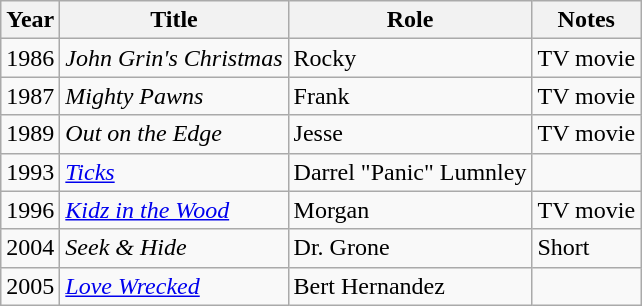<table class="wikitable plainrowheaders sortable" style="margin-right: 0;">
<tr>
<th>Year</th>
<th>Title</th>
<th>Role</th>
<th>Notes</th>
</tr>
<tr>
<td>1986</td>
<td><em>John Grin's Christmas</em></td>
<td>Rocky</td>
<td>TV movie</td>
</tr>
<tr>
<td>1987</td>
<td><em>Mighty Pawns</em></td>
<td>Frank</td>
<td>TV movie</td>
</tr>
<tr>
<td>1989</td>
<td><em>Out on the Edge</em></td>
<td>Jesse</td>
<td>TV movie</td>
</tr>
<tr>
<td>1993</td>
<td><em><a href='#'>Ticks</a></em></td>
<td>Darrel "Panic" Lumnley</td>
<td></td>
</tr>
<tr>
<td>1996</td>
<td><em><a href='#'>Kidz in the Wood</a></em></td>
<td>Morgan</td>
<td>TV movie</td>
</tr>
<tr>
<td>2004</td>
<td><em>Seek & Hide</em></td>
<td>Dr. Grone</td>
<td>Short</td>
</tr>
<tr>
<td>2005</td>
<td><em><a href='#'>Love Wrecked</a></em></td>
<td>Bert Hernandez</td>
<td></td>
</tr>
</table>
